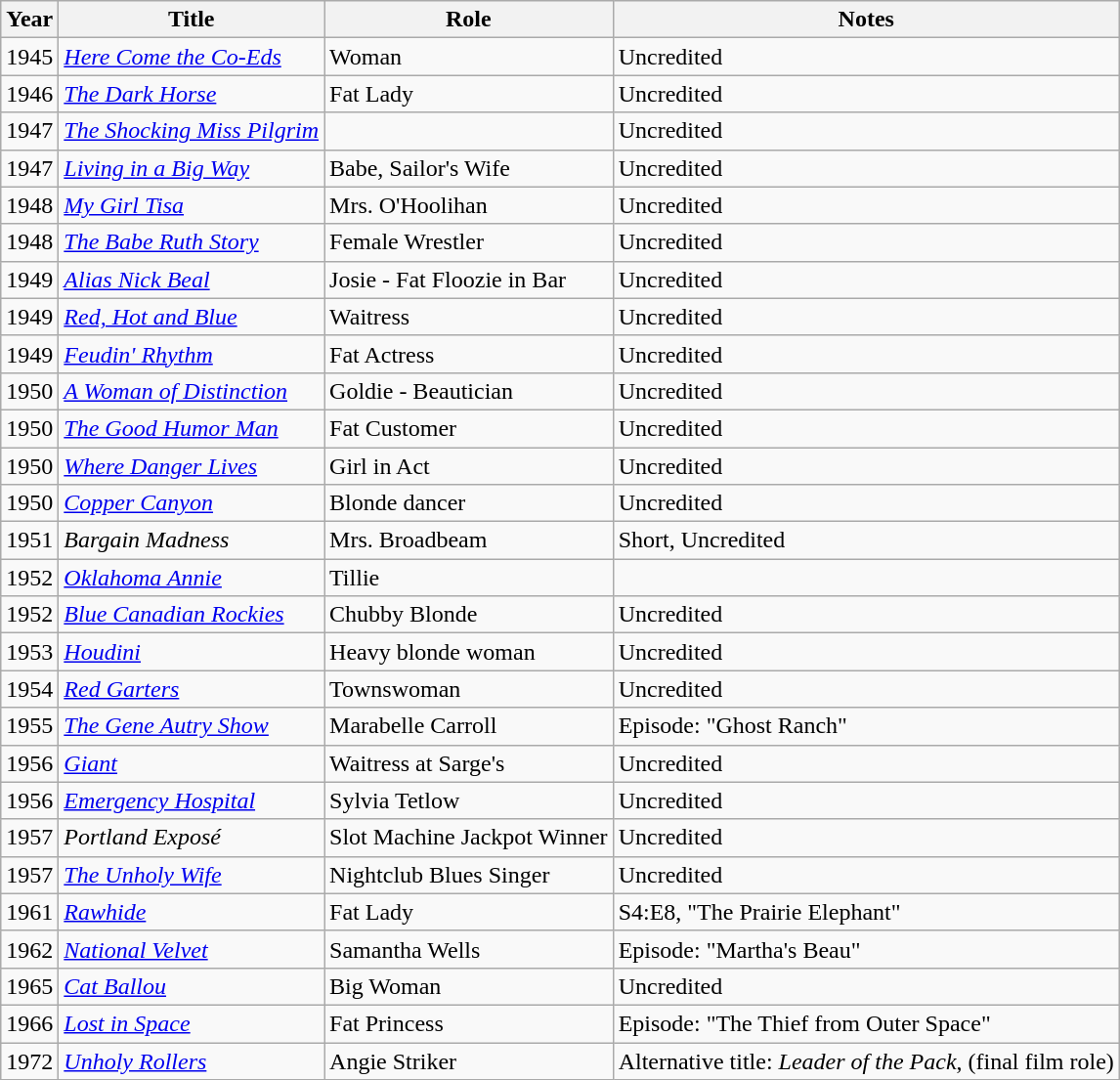<table class="wikitable sortable">
<tr>
<th>Year</th>
<th>Title</th>
<th>Role</th>
<th class="unsortable">Notes</th>
</tr>
<tr>
<td>1945</td>
<td><em><a href='#'>Here Come the Co-Eds</a></em></td>
<td>Woman</td>
<td>Uncredited</td>
</tr>
<tr>
<td>1946</td>
<td><em><a href='#'>The Dark Horse</a></em></td>
<td>Fat Lady</td>
<td>Uncredited</td>
</tr>
<tr>
<td>1947</td>
<td><em><a href='#'>The Shocking Miss Pilgrim</a></em></td>
<td></td>
<td>Uncredited</td>
</tr>
<tr>
<td>1947</td>
<td><em><a href='#'>Living in a Big Way</a></em></td>
<td>Babe, Sailor's Wife</td>
<td>Uncredited</td>
</tr>
<tr>
<td>1948</td>
<td><em><a href='#'>My Girl Tisa</a></em></td>
<td>Mrs. O'Hoolihan</td>
<td>Uncredited</td>
</tr>
<tr>
<td>1948</td>
<td><em><a href='#'>The Babe Ruth Story</a></em></td>
<td>Female Wrestler</td>
<td>Uncredited</td>
</tr>
<tr>
<td>1949</td>
<td><em><a href='#'>Alias Nick Beal</a></em></td>
<td>Josie - Fat Floozie in Bar</td>
<td>Uncredited</td>
</tr>
<tr>
<td>1949</td>
<td><em><a href='#'>Red, Hot and Blue</a></em></td>
<td>Waitress</td>
<td>Uncredited</td>
</tr>
<tr>
<td>1949</td>
<td><em><a href='#'>Feudin' Rhythm</a></em></td>
<td>Fat Actress</td>
<td>Uncredited</td>
</tr>
<tr>
<td>1950</td>
<td><em><a href='#'>A Woman of Distinction</a></em></td>
<td>Goldie - Beautician</td>
<td>Uncredited</td>
</tr>
<tr>
<td>1950</td>
<td><em><a href='#'>The Good Humor Man</a></em></td>
<td>Fat Customer</td>
<td>Uncredited</td>
</tr>
<tr>
<td>1950</td>
<td><em><a href='#'>Where Danger Lives</a></em></td>
<td>Girl in Act</td>
<td>Uncredited</td>
</tr>
<tr>
<td>1950</td>
<td><em><a href='#'>Copper Canyon</a></em></td>
<td>Blonde dancer</td>
<td>Uncredited</td>
</tr>
<tr>
<td>1951</td>
<td><em>Bargain Madness</em></td>
<td>Mrs. Broadbeam</td>
<td>Short, Uncredited</td>
</tr>
<tr>
<td>1952</td>
<td><em><a href='#'>Oklahoma Annie</a></em></td>
<td>Tillie</td>
<td></td>
</tr>
<tr>
<td>1952</td>
<td><em><a href='#'>Blue Canadian Rockies</a></em></td>
<td>Chubby Blonde</td>
<td>Uncredited</td>
</tr>
<tr>
<td>1953</td>
<td><em><a href='#'>Houdini</a></em></td>
<td>Heavy blonde woman</td>
<td>Uncredited</td>
</tr>
<tr>
<td>1954</td>
<td><em><a href='#'>Red Garters</a></em></td>
<td>Townswoman</td>
<td>Uncredited</td>
</tr>
<tr>
<td>1955</td>
<td><em><a href='#'>The Gene Autry Show</a></em></td>
<td>Marabelle Carroll</td>
<td>Episode: "Ghost Ranch"</td>
</tr>
<tr>
<td>1956</td>
<td><em><a href='#'>Giant</a></em></td>
<td>Waitress at Sarge's</td>
<td>Uncredited</td>
</tr>
<tr>
<td>1956</td>
<td><em><a href='#'>Emergency Hospital</a></em></td>
<td>Sylvia Tetlow</td>
<td>Uncredited</td>
</tr>
<tr>
<td>1957</td>
<td><em>Portland Exposé</em></td>
<td>Slot Machine Jackpot Winner</td>
<td>Uncredited</td>
</tr>
<tr>
<td>1957</td>
<td><em><a href='#'>The Unholy Wife</a></em></td>
<td>Nightclub Blues Singer</td>
<td>Uncredited</td>
</tr>
<tr>
<td>1961</td>
<td><em><a href='#'>Rawhide</a></em></td>
<td>Fat Lady</td>
<td>S4:E8, "The Prairie Elephant"</td>
</tr>
<tr>
<td>1962</td>
<td><em><a href='#'>National Velvet</a></em></td>
<td>Samantha Wells</td>
<td>Episode: "Martha's Beau"</td>
</tr>
<tr>
<td>1965</td>
<td><em><a href='#'>Cat Ballou</a></em></td>
<td>Big Woman</td>
<td>Uncredited</td>
</tr>
<tr>
<td>1966</td>
<td><em><a href='#'>Lost in Space</a></em></td>
<td>Fat Princess</td>
<td>Episode: "The Thief from Outer Space"</td>
</tr>
<tr>
<td>1972</td>
<td><em><a href='#'>Unholy Rollers</a></em></td>
<td>Angie Striker</td>
<td>Alternative title: <em>Leader of the Pack</em>, (final film role)</td>
</tr>
</table>
